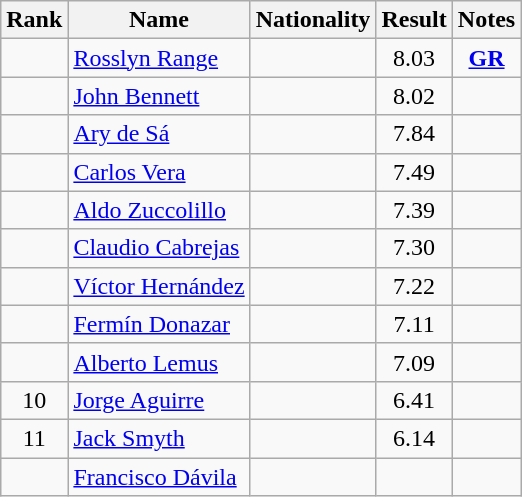<table class="wikitable sortable" style="text-align:center">
<tr>
<th>Rank</th>
<th>Name</th>
<th>Nationality</th>
<th>Result</th>
<th>Notes</th>
</tr>
<tr>
<td></td>
<td align=left><a href='#'>Rosslyn Range</a></td>
<td align=left></td>
<td>8.03</td>
<td><strong><a href='#'>GR</a></strong></td>
</tr>
<tr>
<td></td>
<td align=left><a href='#'>John Bennett</a></td>
<td align=left></td>
<td>8.02</td>
<td></td>
</tr>
<tr>
<td></td>
<td align=left><a href='#'>Ary de Sá</a></td>
<td align=left></td>
<td>7.84</td>
<td></td>
</tr>
<tr>
<td></td>
<td align=left><a href='#'>Carlos Vera</a></td>
<td align=left></td>
<td>7.49</td>
<td></td>
</tr>
<tr>
<td></td>
<td align=left><a href='#'>Aldo Zuccolillo</a></td>
<td align=left></td>
<td>7.39</td>
<td></td>
</tr>
<tr>
<td></td>
<td align=left><a href='#'>Claudio Cabrejas</a></td>
<td align=left></td>
<td>7.30</td>
<td></td>
</tr>
<tr>
<td></td>
<td align=left><a href='#'>Víctor Hernández</a></td>
<td align=left></td>
<td>7.22</td>
<td></td>
</tr>
<tr>
<td></td>
<td align=left><a href='#'>Fermín Donazar</a></td>
<td align=left></td>
<td>7.11</td>
<td></td>
</tr>
<tr>
<td></td>
<td align=left><a href='#'>Alberto Lemus</a></td>
<td align=left></td>
<td>7.09</td>
<td></td>
</tr>
<tr>
<td>10</td>
<td align=left><a href='#'>Jorge Aguirre</a></td>
<td align=left></td>
<td>6.41</td>
<td></td>
</tr>
<tr>
<td>11</td>
<td align=left><a href='#'>Jack Smyth</a></td>
<td align=left></td>
<td>6.14</td>
<td></td>
</tr>
<tr>
<td></td>
<td align=left><a href='#'>Francisco Dávila</a></td>
<td align=left></td>
<td></td>
<td></td>
</tr>
</table>
